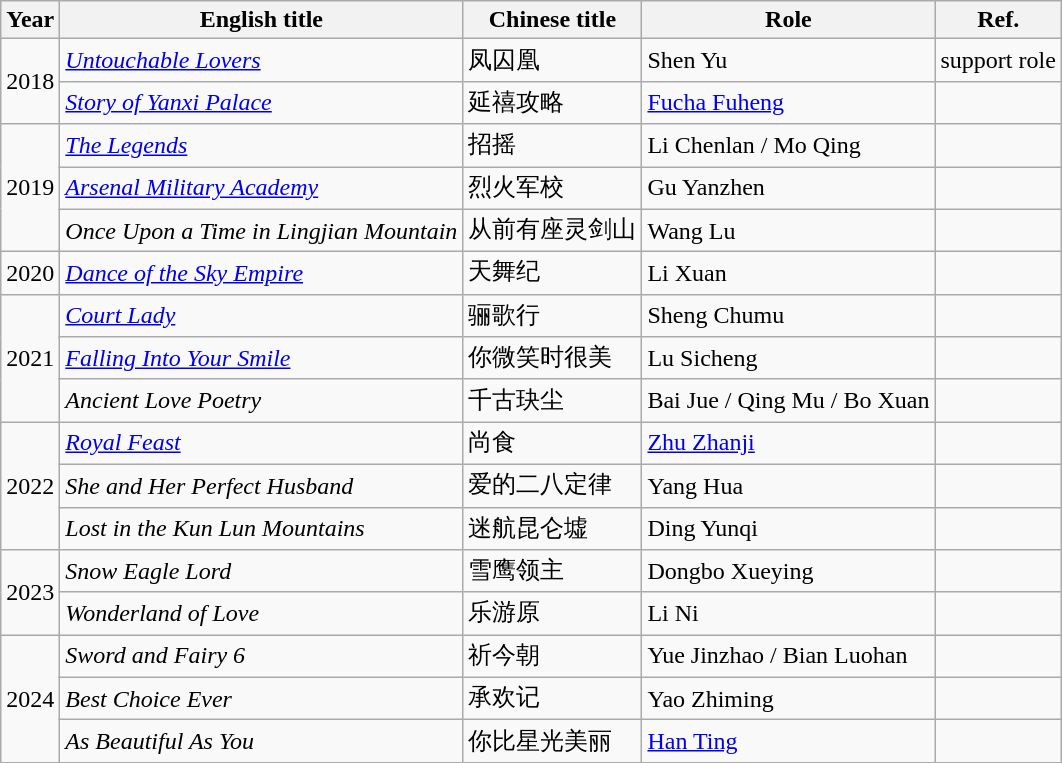<table class="wikitable">
<tr>
<th>Year</th>
<th>English title</th>
<th>Chinese title</th>
<th>Role</th>
<th>Ref.</th>
</tr>
<tr>
<td rowspan=2>2018</td>
<td><em><a href='#'>Untouchable Lovers</a></em></td>
<td>凤囚凰</td>
<td>Shen Yu</td>
<td>support role<br></td>
</tr>
<tr>
<td><em><a href='#'>Story of Yanxi Palace</a></em></td>
<td>延禧攻略</td>
<td><a href='#'>Fucha Fuheng</a></td>
<td></td>
</tr>
<tr>
<td rowspan=3>2019</td>
<td><em><a href='#'>The Legends</a></em></td>
<td>招摇</td>
<td>Li Chenlan / Mo Qing</td>
<td></td>
</tr>
<tr>
<td><em><a href='#'>Arsenal Military Academy</a></em></td>
<td>烈火军校</td>
<td>Gu Yanzhen</td>
<td></td>
</tr>
<tr>
<td><em>Once Upon a Time in Lingjian Mountain</em></td>
<td>从前有座灵剑山</td>
<td>Wang Lu</td>
<td></td>
</tr>
<tr>
<td rowspan=1>2020</td>
<td><em><a href='#'>Dance of the Sky Empire</a></em></td>
<td>天舞纪</td>
<td>Li Xuan</td>
<td></td>
</tr>
<tr>
<td rowspan="3">2021</td>
<td><em><a href='#'>Court Lady</a></em></td>
<td>骊歌行</td>
<td>Sheng Chumu</td>
<td></td>
</tr>
<tr>
<td><em><a href='#'>Falling Into Your Smile</a></em></td>
<td>你微笑时很美</td>
<td>Lu Sicheng</td>
<td></td>
</tr>
<tr>
<td><em>Ancient Love Poetry</em></td>
<td>千古玦尘</td>
<td>Bai Jue / Qing Mu / Bo Xuan</td>
<td></td>
</tr>
<tr>
<td rowspan="3">2022</td>
<td><em><a href='#'>Royal Feast</a></em></td>
<td>尚食</td>
<td><a href='#'>Zhu Zhanji</a></td>
<td></td>
</tr>
<tr>
<td><em>She and Her Perfect Husband</em></td>
<td>爱的二八定律</td>
<td>Yang Hua</td>
<td></td>
</tr>
<tr>
<td><em>Lost in the Kun Lun Mountains</em></td>
<td>迷航昆仑墟</td>
<td>Ding Yunqi</td>
<td></td>
</tr>
<tr>
<td rowspan="2">2023</td>
<td><em>Snow Eagle Lord</em></td>
<td>雪鹰领主</td>
<td>Dongbo Xueying</td>
<td></td>
</tr>
<tr>
<td><em>Wonderland of Love</em></td>
<td>乐游原</td>
<td>Li Ni</td>
<td></td>
</tr>
<tr>
<td rowspan="3">2024</td>
<td><em>Sword and Fairy 6</em></td>
<td>祈今朝</td>
<td>Yue Jinzhao / Bian Luohan</td>
<td></td>
</tr>
<tr>
<td><em>Best Choice Ever</em></td>
<td>承欢记</td>
<td>Yao Zhiming</td>
<td></td>
</tr>
<tr>
<td><em>As Beautiful As You</em></td>
<td>你比星光美丽</td>
<td><a href='#'>Han Ting</a></td>
<td></td>
</tr>
</table>
